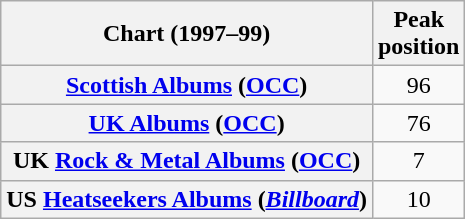<table class="wikitable sortable plainrowheaders" style="text-align:center">
<tr>
<th>Chart (1997–99)</th>
<th>Peak<br>position</th>
</tr>
<tr>
<th scope="row"><a href='#'>Scottish Albums</a> (<a href='#'>OCC</a>)</th>
<td align="center">96</td>
</tr>
<tr>
<th scope=row><a href='#'>UK Albums</a> (<a href='#'>OCC</a>)</th>
<td align="center">76</td>
</tr>
<tr>
<th scope="row">UK <a href='#'>Rock & Metal Albums</a> (<a href='#'>OCC</a>)</th>
<td align="center">7</td>
</tr>
<tr>
<th scope=row>US <a href='#'>Heatseekers Albums</a> (<em><a href='#'>Billboard</a></em>)</th>
<td align="center">10</td>
</tr>
</table>
